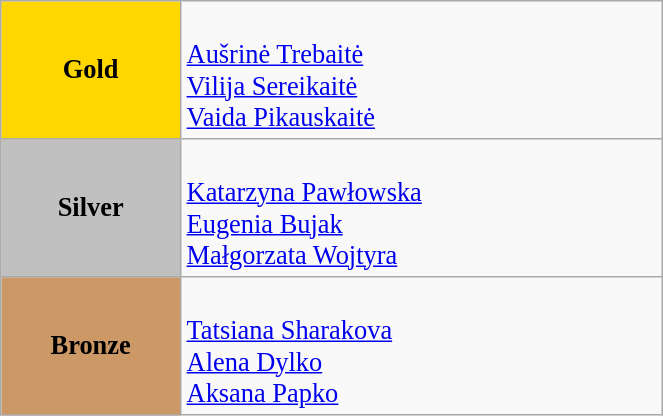<table class="wikitable" style=" text-align:center; font-size:110%;" width="35%">
<tr>
<td rowspan="1" bgcolor="gold"><strong>Gold</strong></td>
<td align=left><br><a href='#'>Aušrinė Trebaitė</a><br><a href='#'>Vilija Sereikaitė</a><br> <a href='#'>Vaida Pikauskaitė</a></td>
</tr>
<tr>
<td rowspan="1" bgcolor="silver"><strong>Silver</strong></td>
<td align=left><br><a href='#'>Katarzyna Pawłowska</a><br><a href='#'>Eugenia Bujak</a><br> <a href='#'>Małgorzata Wojtyra</a></td>
</tr>
<tr>
<td rowspan="1" bgcolor="#cc9966"><strong>Bronze</strong></td>
<td align=left><br><a href='#'>Tatsiana Sharakova</a><br><a href='#'>Alena Dylko</a><br> <a href='#'>Aksana Papko</a></td>
</tr>
</table>
